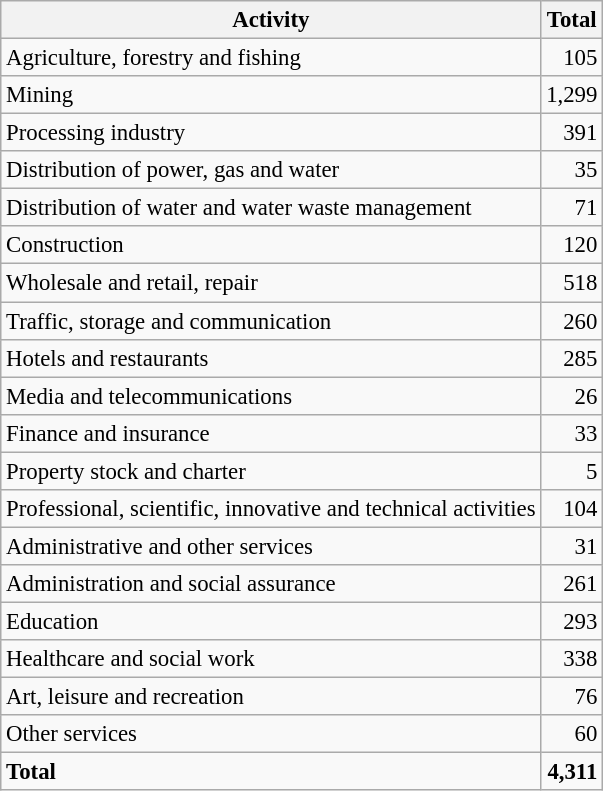<table class="wikitable sortable" style="font-size:95%;">
<tr>
<th>Activity</th>
<th>Total</th>
</tr>
<tr>
<td>Agriculture, forestry and fishing</td>
<td align="right">105</td>
</tr>
<tr>
<td>Mining</td>
<td align="right">1,299</td>
</tr>
<tr>
<td>Processing industry</td>
<td align="right">391</td>
</tr>
<tr>
<td>Distribution of power, gas and water</td>
<td align="right">35</td>
</tr>
<tr>
<td>Distribution of water and water waste management</td>
<td align="right">71</td>
</tr>
<tr>
<td>Construction</td>
<td align="right">120</td>
</tr>
<tr>
<td>Wholesale and retail, repair</td>
<td align="right">518</td>
</tr>
<tr>
<td>Traffic, storage and communication</td>
<td align="right">260</td>
</tr>
<tr>
<td>Hotels and restaurants</td>
<td align="right">285</td>
</tr>
<tr>
<td>Media and telecommunications</td>
<td align="right">26</td>
</tr>
<tr>
<td>Finance and insurance</td>
<td align="right">33</td>
</tr>
<tr>
<td>Property stock and charter</td>
<td align="right">5</td>
</tr>
<tr>
<td>Professional, scientific, innovative and technical activities</td>
<td align="right">104</td>
</tr>
<tr>
<td>Administrative and other services</td>
<td align="right">31</td>
</tr>
<tr>
<td>Administration and social assurance</td>
<td align="right">261</td>
</tr>
<tr>
<td>Education</td>
<td align="right">293</td>
</tr>
<tr>
<td>Healthcare and social work</td>
<td align="right">338</td>
</tr>
<tr>
<td>Art, leisure and recreation</td>
<td align="right">76</td>
</tr>
<tr>
<td>Other services</td>
<td align="right">60</td>
</tr>
<tr class="sortbottom">
<td><strong>Total</strong></td>
<td align="right"><strong>4,311</strong></td>
</tr>
</table>
